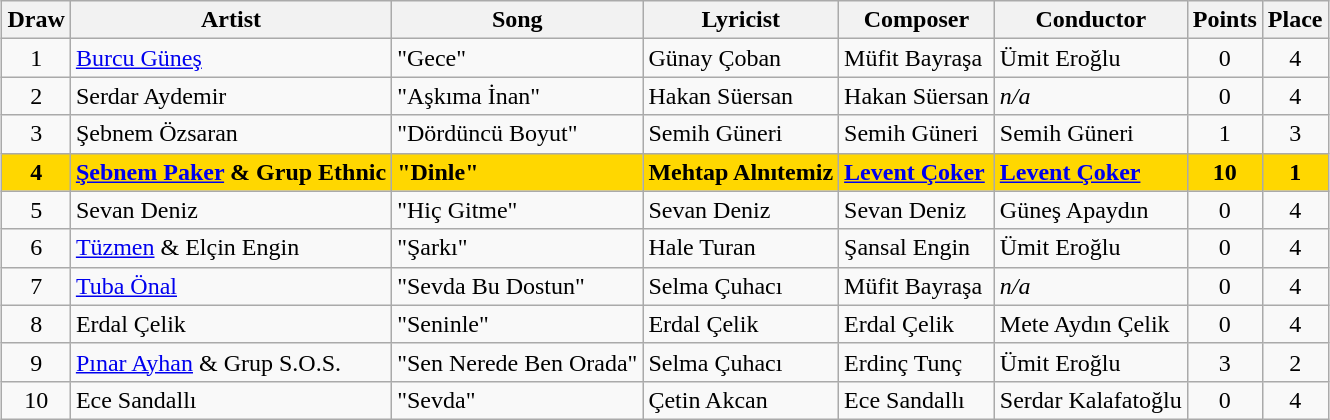<table class="sortable wikitable" style="margin: 1em auto 1em auto; text-align:center">
<tr>
<th>Draw</th>
<th>Artist</th>
<th>Song</th>
<th>Lyricist</th>
<th>Composer</th>
<th>Conductor</th>
<th>Points</th>
<th>Place</th>
</tr>
<tr>
<td>1</td>
<td align="left"><a href='#'>Burcu Güneş</a></td>
<td align="left">"Gece"</td>
<td align="left">Günay Çoban</td>
<td align="left">Müfit Bayraşa</td>
<td align="left">Ümit Eroğlu</td>
<td>0</td>
<td>4</td>
</tr>
<tr>
<td>2</td>
<td align="left">Serdar Aydemir</td>
<td align="left">"Aşkıma İnan"</td>
<td align="left">Hakan Süersan</td>
<td align="left">Hakan Süersan</td>
<td align="left"><i>n/a</i></td>
<td>0</td>
<td>4</td>
</tr>
<tr>
<td>3</td>
<td align="left">Şebnem Özsaran</td>
<td align="left">"Dördüncü Boyut"</td>
<td align="left">Semih Güneri</td>
<td align="left">Semih Güneri</td>
<td align="left">Semih Güneri</td>
<td>1</td>
<td>3</td>
</tr>
<tr style="font-weight:bold;background:gold;">
<td>4</td>
<td align="left"><a href='#'>Şebnem Paker</a> & Grup Ethnic</td>
<td align="left">"Dinle"</td>
<td align="left">Mehtap Alnıtemiz</td>
<td align="left"><a href='#'>Levent Çoker</a></td>
<td align="left"><a href='#'>Levent Çoker</a></td>
<td>10</td>
<td>1</td>
</tr>
<tr>
<td>5</td>
<td align="left">Sevan Deniz</td>
<td align="left">"Hiç Gitme"</td>
<td align="left">Sevan Deniz</td>
<td align="left">Sevan Deniz</td>
<td align="left">Güneş Apaydın</td>
<td>0</td>
<td>4</td>
</tr>
<tr>
<td>6</td>
<td align="left"><a href='#'>Tüzmen</a> & Elçin Engin</td>
<td align="left">"Şarkı"</td>
<td align="left">Hale Turan</td>
<td align="left">Şansal Engin</td>
<td align="left">Ümit Eroğlu</td>
<td>0</td>
<td>4</td>
</tr>
<tr>
<td>7</td>
<td align="left"><a href='#'>Tuba Önal</a></td>
<td align="left">"Sevda Bu Dostun"</td>
<td align="left">Selma Çuhacı</td>
<td align="left">Müfit Bayraşa</td>
<td align="left"><i>n/a</i></td>
<td>0</td>
<td>4</td>
</tr>
<tr>
<td>8</td>
<td align="left">Erdal Çelik</td>
<td align="left">"Seninle"</td>
<td align="left">Erdal Çelik</td>
<td align="left">Erdal Çelik</td>
<td align="left">Mete Aydın Çelik</td>
<td>0</td>
<td>4</td>
</tr>
<tr>
<td>9</td>
<td align="left"><a href='#'>Pınar Ayhan</a> & Grup S.O.S.</td>
<td align="left">"Sen Nerede Ben Orada"</td>
<td align="left">Selma Çuhacı</td>
<td align="left">Erdinç Tunç</td>
<td align="left">Ümit Eroğlu</td>
<td>3</td>
<td>2</td>
</tr>
<tr>
<td>10</td>
<td align="left">Ece Sandallı</td>
<td align="left">"Sevda"</td>
<td align="left">Çetin Akcan</td>
<td align="left">Ece Sandallı</td>
<td align="left">Serdar Kalafatoğlu</td>
<td>0</td>
<td>4</td>
</tr>
</table>
